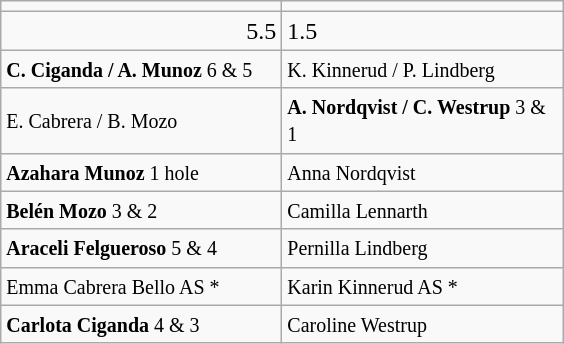<table class="wikitable">
<tr>
<td align="center" width="180"></td>
<td align="center" width="180"></td>
</tr>
<tr>
<td align="right">5.5</td>
<td>1.5</td>
</tr>
<tr>
<td><small><strong>C. Ciganda / A. Munoz</strong> 6 & 5</small></td>
<td><small>K. Kinnerud / P. Lindberg</small></td>
</tr>
<tr>
<td><small>E. Cabrera / B. Mozo</small></td>
<td><small><strong>A. Nordqvist / C. Westrup</strong> 3 & 1</small></td>
</tr>
<tr>
<td><small><strong>Azahara Munoz</strong> 1 hole</small></td>
<td><small>Anna Nordqvist</small></td>
</tr>
<tr>
<td><small><strong>Belén Mozo</strong> 3 & 2</small></td>
<td><small>Camilla Lennarth</small></td>
</tr>
<tr>
<td><small><strong>Araceli Felgueroso</strong> 5 & 4</small></td>
<td><small>Pernilla Lindberg</small></td>
</tr>
<tr>
<td><small> Emma Cabrera Bello AS *</small></td>
<td><small>Karin Kinnerud AS *</small></td>
</tr>
<tr>
<td><small><strong>Carlota Ciganda</strong> 4 & 3</small></td>
<td><small>Caroline Westrup</small></td>
</tr>
</table>
